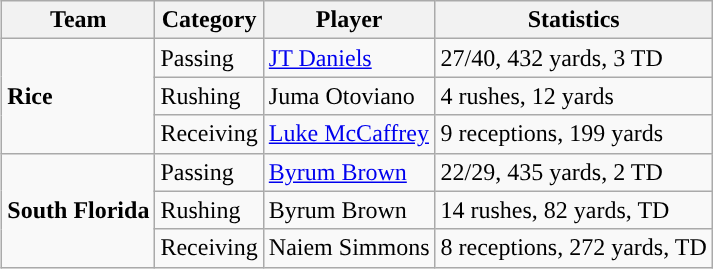<table class="wikitable" style="float: right;">
<tr>
<th>Team</th>
<th>Category</th>
<th>Player</th>
<th>Statistics</th>
</tr>
<tr>
<td rowspan=3><strong>Rice</strong></td>
<td>Passing</td>
<td><a href='#'>JT Daniels</a></td>
<td>27/40, 432 yards, 3 TD</td>
</tr>
<tr>
<td>Rushing</td>
<td>Juma Otoviano</td>
<td>4 rushes, 12 yards</td>
</tr>
<tr>
<td>Receiving</td>
<td><a href='#'>Luke McCaffrey</a></td>
<td>9 receptions, 199 yards</td>
</tr>
<tr>
<td rowspan=3><strong>South Florida</strong></td>
<td>Passing</td>
<td><a href='#'>Byrum Brown</a></td>
<td>22/29, 435 yards, 2 TD</td>
</tr>
<tr>
<td>Rushing</td>
<td>Byrum Brown</td>
<td>14 rushes, 82 yards, TD</td>
</tr>
<tr>
<td>Receiving</td>
<td>Naiem Simmons</td>
<td>8 receptions, 272 yards, TD</td>
</tr>
</table>
